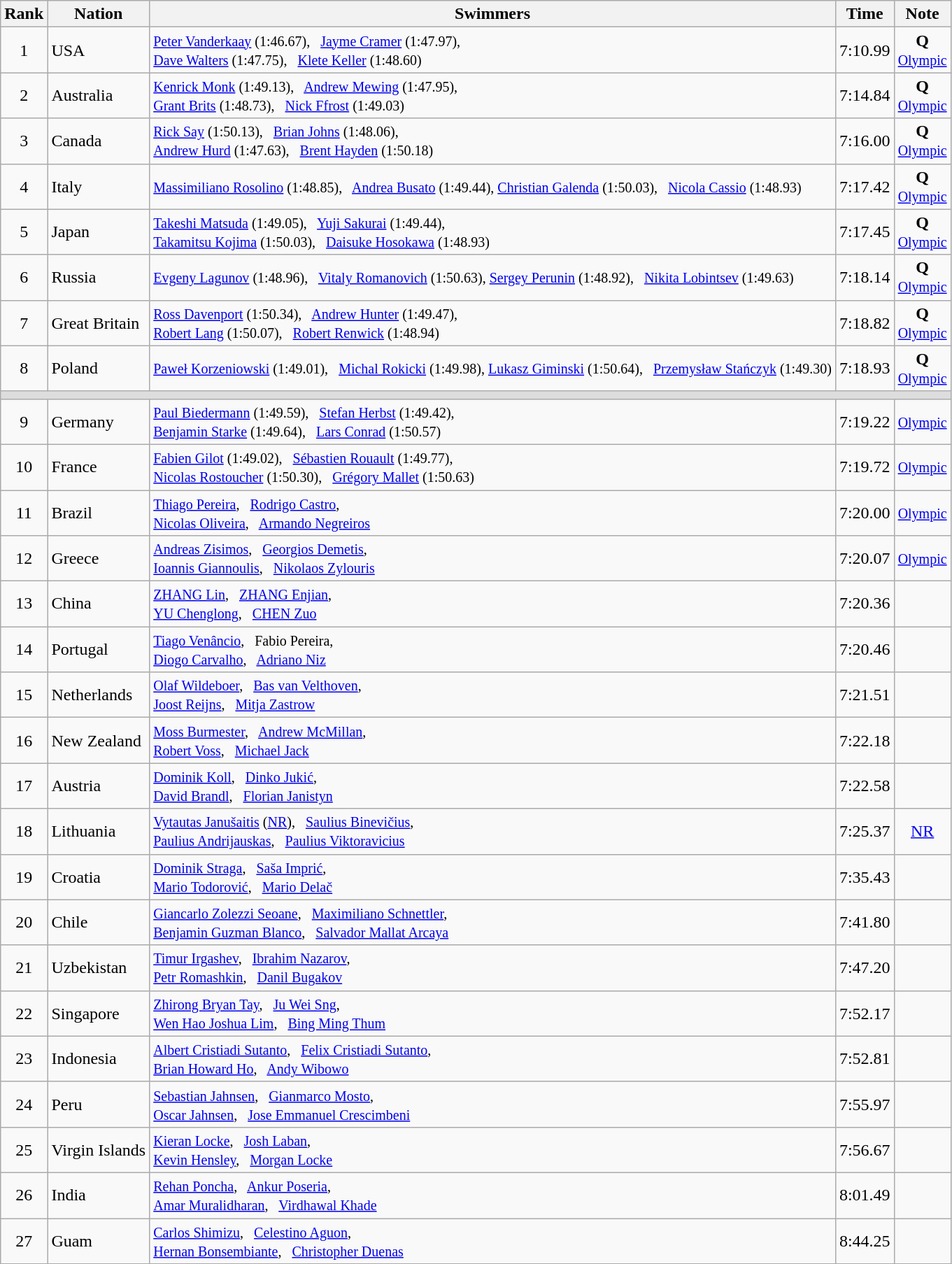<table class="wikitable" style="text-align:center">
<tr>
<th>Rank</th>
<th>Nation</th>
<th>Swimmers</th>
<th>Time</th>
<th>Note</th>
</tr>
<tr>
<td>1</td>
<td align=left> USA</td>
<td align=left><small><a href='#'>Peter Vanderkaay</a> (1:46.67),   <a href='#'>Jayme Cramer</a> (1:47.97),<br> <a href='#'>Dave Walters</a> (1:47.75),   <a href='#'>Klete Keller</a> (1:48.60) </small></td>
<td>7:10.99</td>
<td><strong>Q</strong> <br><small><a href='#'>Olympic</a></small></td>
</tr>
<tr>
<td>2</td>
<td align=left> Australia</td>
<td align=left><small><a href='#'>Kenrick Monk</a> (1:49.13),   <a href='#'>Andrew Mewing</a> (1:47.95),<br> <a href='#'>Grant Brits</a> (1:48.73),   <a href='#'>Nick Ffrost</a> (1:49.03) </small></td>
<td>7:14.84</td>
<td><strong>Q</strong> <br><small><a href='#'>Olympic</a></small></td>
</tr>
<tr>
<td>3</td>
<td align=left> Canada</td>
<td align=left><small><a href='#'>Rick Say</a> (1:50.13),   <a href='#'>Brian Johns</a> (1:48.06),<br> <a href='#'>Andrew Hurd</a> (1:47.63),   <a href='#'>Brent Hayden</a> (1:50.18) </small></td>
<td>7:16.00</td>
<td><strong>Q</strong> <br><small><a href='#'>Olympic</a></small></td>
</tr>
<tr>
<td>4</td>
<td align=left> Italy</td>
<td align=left><small><a href='#'>Massimiliano Rosolino</a> (1:48.85),   <a href='#'>Andrea Busato</a> (1:49.44), <a href='#'>Christian Galenda</a> (1:50.03),   <a href='#'>Nicola Cassio</a> (1:48.93) </small></td>
<td>7:17.42</td>
<td><strong>Q</strong> <br><small><a href='#'>Olympic</a></small></td>
</tr>
<tr>
<td>5</td>
<td align=left> Japan</td>
<td align=left><small><a href='#'>Takeshi Matsuda</a> (1:49.05),   <a href='#'>Yuji Sakurai</a> (1:49.44),<br> <a href='#'>Takamitsu Kojima</a> (1:50.03),   <a href='#'>Daisuke Hosokawa</a> (1:48.93) </small></td>
<td>7:17.45</td>
<td><strong>Q</strong> <br><small><a href='#'>Olympic</a></small></td>
</tr>
<tr>
<td>6</td>
<td align=left> Russia</td>
<td align=left><small><a href='#'>Evgeny Lagunov</a> (1:48.96),   <a href='#'>Vitaly Romanovich</a> (1:50.63), <a href='#'>Sergey Perunin</a> (1:48.92),   <a href='#'>Nikita Lobintsev</a> (1:49.63) </small></td>
<td>7:18.14</td>
<td><strong>Q</strong> <br><small><a href='#'>Olympic</a></small></td>
</tr>
<tr>
<td>7</td>
<td align=left> Great Britain</td>
<td align=left><small><a href='#'>Ross Davenport</a> (1:50.34),   <a href='#'>Andrew Hunter</a> (1:49.47),<br> <a href='#'>Robert Lang</a> (1:50.07),   <a href='#'>Robert Renwick</a> (1:48.94)</small></td>
<td>7:18.82</td>
<td><strong>Q</strong> <br><small><a href='#'>Olympic</a></small></td>
</tr>
<tr>
<td>8</td>
<td align=left> Poland</td>
<td align=left><small><a href='#'>Paweł Korzeniowski</a> (1:49.01),   <a href='#'>Michal Rokicki</a> (1:49.98), <a href='#'>Lukasz Giminski</a> (1:50.64),   <a href='#'>Przemysław Stańczyk</a> (1:49.30) </small></td>
<td>7:18.93</td>
<td><strong>Q</strong> <br><small><a href='#'>Olympic</a></small></td>
</tr>
<tr bgcolor=#DDDDDD>
<td colspan=5></td>
</tr>
<tr>
<td>9</td>
<td align=left> Germany</td>
<td align=left><small><a href='#'>Paul Biedermann</a> (1:49.59),   <a href='#'>Stefan Herbst</a> (1:49.42),<br> <a href='#'>Benjamin Starke</a> (1:49.64),   <a href='#'>Lars Conrad</a> (1:50.57) </small></td>
<td>7:19.22</td>
<td><small><a href='#'>Olympic</a></small></td>
</tr>
<tr>
<td>10</td>
<td align=left> France</td>
<td align=left><small><a href='#'>Fabien Gilot</a> (1:49.02),   <a href='#'>Sébastien Rouault</a> (1:49.77),<br> <a href='#'>Nicolas Rostoucher</a> (1:50.30),   <a href='#'>Grégory Mallet</a> (1:50.63) </small></td>
<td>7:19.72</td>
<td><small><a href='#'>Olympic</a></small></td>
</tr>
<tr>
<td>11</td>
<td align=left> Brazil</td>
<td align=left><small><a href='#'>Thiago Pereira</a>,   <a href='#'>Rodrigo Castro</a>,<br> <a href='#'>Nicolas Oliveira</a>,   <a href='#'>Armando Negreiros</a> </small></td>
<td>7:20.00</td>
<td><small><a href='#'>Olympic</a></small></td>
</tr>
<tr>
<td>12</td>
<td align=left> Greece</td>
<td align=left><small><a href='#'>Andreas Zisimos</a>,   <a href='#'>Georgios Demetis</a>,<br> <a href='#'>Ioannis Giannoulis</a>,   <a href='#'>Nikolaos Zylouris</a> </small></td>
<td>7:20.07</td>
<td><small><a href='#'>Olympic</a></small></td>
</tr>
<tr>
<td>13</td>
<td align=left> China</td>
<td align=left><small><a href='#'>ZHANG Lin</a>,   <a href='#'>ZHANG Enjian</a>,<br> <a href='#'>YU Chenglong</a>,   <a href='#'>CHEN Zuo</a> </small></td>
<td>7:20.36</td>
<td></td>
</tr>
<tr>
<td>14</td>
<td align=left> Portugal</td>
<td align=left><small><a href='#'>Tiago Venâncio</a>,   Fabio Pereira,<br> <a href='#'>Diogo Carvalho</a>,   <a href='#'>Adriano Niz</a> </small></td>
<td>7:20.46</td>
<td></td>
</tr>
<tr>
<td>15</td>
<td align=left> Netherlands</td>
<td align=left><small><a href='#'>Olaf Wildeboer</a>,   <a href='#'>Bas van Velthoven</a>,<br> <a href='#'>Joost Reijns</a>,   <a href='#'>Mitja Zastrow</a> </small></td>
<td>7:21.51</td>
<td></td>
</tr>
<tr>
<td>16</td>
<td align=left> New Zealand</td>
<td align=left><small><a href='#'>Moss Burmester</a>,   <a href='#'>Andrew McMillan</a>,<br> <a href='#'>Robert Voss</a>,   <a href='#'>Michael Jack</a> </small></td>
<td>7:22.18</td>
<td></td>
</tr>
<tr>
<td>17</td>
<td align=left> Austria</td>
<td align=left><small><a href='#'>Dominik Koll</a>,   <a href='#'>Dinko Jukić</a>,<br> <a href='#'>David Brandl</a>,   <a href='#'>Florian Janistyn</a> </small></td>
<td>7:22.58</td>
<td></td>
</tr>
<tr>
<td>18</td>
<td align=left> Lithuania</td>
<td align=left><small><a href='#'>Vytautas Janušaitis</a> (<a href='#'>NR</a>),   <a href='#'>Saulius Binevičius</a>,<br> <a href='#'>Paulius Andrijauskas</a>,   <a href='#'>Paulius Viktoravicius</a> </small></td>
<td>7:25.37</td>
<td><a href='#'>NR</a></td>
</tr>
<tr>
<td>19</td>
<td align=left> Croatia</td>
<td align=left><small><a href='#'>Dominik Straga</a>,   <a href='#'>Saša Imprić</a>,<br> <a href='#'>Mario Todorović</a>,   <a href='#'>Mario Delač</a> </small></td>
<td>7:35.43</td>
<td></td>
</tr>
<tr>
<td>20</td>
<td align=left> Chile</td>
<td align=left><small><a href='#'>Giancarlo Zolezzi Seoane</a>,   <a href='#'>Maximiliano Schnettler</a>,<br> <a href='#'>Benjamin Guzman Blanco</a>,   <a href='#'>Salvador Mallat Arcaya</a> </small></td>
<td>7:41.80</td>
<td></td>
</tr>
<tr>
<td>21</td>
<td align=left> Uzbekistan</td>
<td align=left><small><a href='#'>Timur Irgashev</a>,   <a href='#'>Ibrahim Nazarov</a>,<br> <a href='#'>Petr Romashkin</a>,   <a href='#'>Danil Bugakov</a> </small></td>
<td>7:47.20</td>
<td></td>
</tr>
<tr>
<td>22</td>
<td align=left> Singapore</td>
<td align=left><small><a href='#'>Zhirong Bryan Tay</a>,   <a href='#'>Ju Wei Sng</a>,<br> <a href='#'>Wen Hao Joshua Lim</a>,   <a href='#'>Bing Ming Thum</a> </small></td>
<td>7:52.17</td>
<td></td>
</tr>
<tr>
<td>23</td>
<td align=left> Indonesia</td>
<td align=left><small><a href='#'>Albert Cristiadi Sutanto</a>,   <a href='#'>Felix Cristiadi Sutanto</a>,<br> <a href='#'>Brian Howard Ho</a>,   <a href='#'>Andy Wibowo</a> </small></td>
<td>7:52.81</td>
<td></td>
</tr>
<tr>
<td>24</td>
<td align=left> Peru</td>
<td align=left><small><a href='#'>Sebastian Jahnsen</a>,   <a href='#'>Gianmarco Mosto</a>,<br> <a href='#'>Oscar Jahnsen</a>,   <a href='#'>Jose Emmanuel Crescimbeni</a> </small></td>
<td>7:55.97</td>
<td></td>
</tr>
<tr>
<td>25</td>
<td align=left> Virgin Islands</td>
<td align=left><small><a href='#'>Kieran Locke</a>,   <a href='#'>Josh Laban</a>,<br> <a href='#'>Kevin Hensley</a>,   <a href='#'>Morgan Locke</a> </small></td>
<td>7:56.67</td>
<td></td>
</tr>
<tr>
<td>26</td>
<td align=left> India</td>
<td align=left><small><a href='#'>Rehan Poncha</a>,   <a href='#'>Ankur Poseria</a>,<br> <a href='#'>Amar Muralidharan</a>,   <a href='#'>Virdhawal Khade</a> </small></td>
<td>8:01.49</td>
<td></td>
</tr>
<tr>
<td>27</td>
<td align=left> Guam</td>
<td align=left><small><a href='#'>Carlos Shimizu</a>,   <a href='#'>Celestino Aguon</a>,<br> <a href='#'>Hernan Bonsembiante</a>,   <a href='#'>Christopher Duenas</a> </small></td>
<td>8:44.25</td>
<td></td>
</tr>
<tr>
</tr>
</table>
